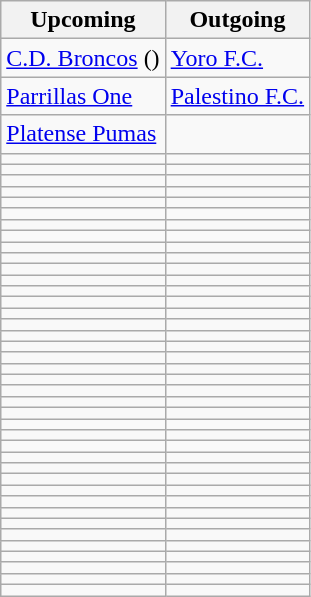<table class="wikitable">
<tr>
<th>Upcoming</th>
<th>Outgoing</th>
</tr>
<tr>
<td><a href='#'>C.D. Broncos</a> ()</td>
<td><a href='#'>Yoro F.C.</a></td>
</tr>
<tr>
<td><a href='#'>Parrillas One</a></td>
<td><a href='#'>Palestino F.C.</a></td>
</tr>
<tr>
<td><a href='#'>Platense Pumas</a></td>
<td></td>
</tr>
<tr>
<td></td>
<td></td>
</tr>
<tr>
<td></td>
<td></td>
</tr>
<tr>
<td></td>
<td></td>
</tr>
<tr>
<td></td>
<td></td>
</tr>
<tr>
<td></td>
<td></td>
</tr>
<tr>
<td></td>
<td></td>
</tr>
<tr>
<td></td>
<td></td>
</tr>
<tr>
<td></td>
<td></td>
</tr>
<tr>
<td></td>
<td></td>
</tr>
<tr>
<td></td>
<td></td>
</tr>
<tr>
<td></td>
<td></td>
</tr>
<tr>
<td></td>
<td></td>
</tr>
<tr>
<td></td>
<td></td>
</tr>
<tr>
<td></td>
<td></td>
</tr>
<tr>
<td></td>
<td></td>
</tr>
<tr>
<td></td>
<td></td>
</tr>
<tr>
<td></td>
<td></td>
</tr>
<tr>
<td></td>
<td></td>
</tr>
<tr>
<td></td>
<td></td>
</tr>
<tr>
<td></td>
<td></td>
</tr>
<tr>
<td></td>
<td></td>
</tr>
<tr>
<td></td>
<td></td>
</tr>
<tr>
<td></td>
<td></td>
</tr>
<tr>
<td></td>
<td></td>
</tr>
<tr>
<td></td>
<td></td>
</tr>
<tr>
<td></td>
<td></td>
</tr>
<tr>
<td></td>
<td></td>
</tr>
<tr>
<td></td>
<td></td>
</tr>
<tr>
<td></td>
<td></td>
</tr>
<tr>
<td></td>
<td></td>
</tr>
<tr>
<td></td>
<td></td>
</tr>
<tr>
<td></td>
<td></td>
</tr>
<tr>
<td></td>
<td></td>
</tr>
<tr>
<td></td>
<td></td>
</tr>
<tr>
<td></td>
<td></td>
</tr>
<tr>
<td></td>
<td></td>
</tr>
<tr>
<td></td>
<td></td>
</tr>
<tr>
<td></td>
<td></td>
</tr>
<tr>
<td></td>
<td></td>
</tr>
<tr>
<td></td>
<td></td>
</tr>
</table>
